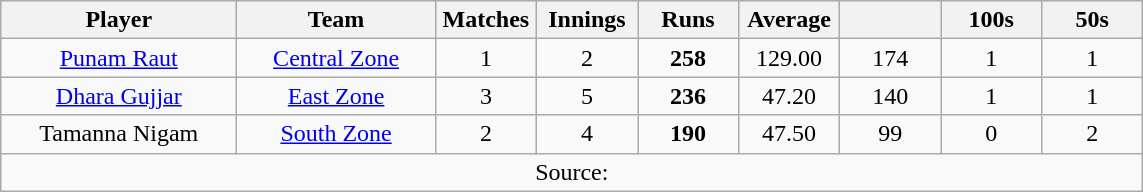<table class="wikitable" style="text-align:center;">
<tr>
<th width="150">Player</th>
<th width="125">Team</th>
<th width="60">Matches</th>
<th width="60">Innings</th>
<th width="60">Runs</th>
<th width="60">Average</th>
<th width="60"></th>
<th width="60">100s</th>
<th width="60">50s</th>
</tr>
<tr>
<td><a href='#'>Punam Raut</a></td>
<td><a href='#'>Central Zone</a></td>
<td>1</td>
<td>2</td>
<td><strong>258</strong></td>
<td>129.00</td>
<td>174</td>
<td>1</td>
<td>1</td>
</tr>
<tr>
<td><a href='#'>Dhara Gujjar</a></td>
<td><a href='#'>East Zone</a></td>
<td>3</td>
<td>5</td>
<td><strong>236</strong></td>
<td>47.20</td>
<td>140</td>
<td>1</td>
<td>1</td>
</tr>
<tr>
<td>Tamanna Nigam</td>
<td><a href='#'>South Zone</a></td>
<td>2</td>
<td>4</td>
<td><strong>190</strong></td>
<td>47.50</td>
<td>99</td>
<td>0</td>
<td>2</td>
</tr>
<tr>
<td colspan="9">Source: </td>
</tr>
</table>
